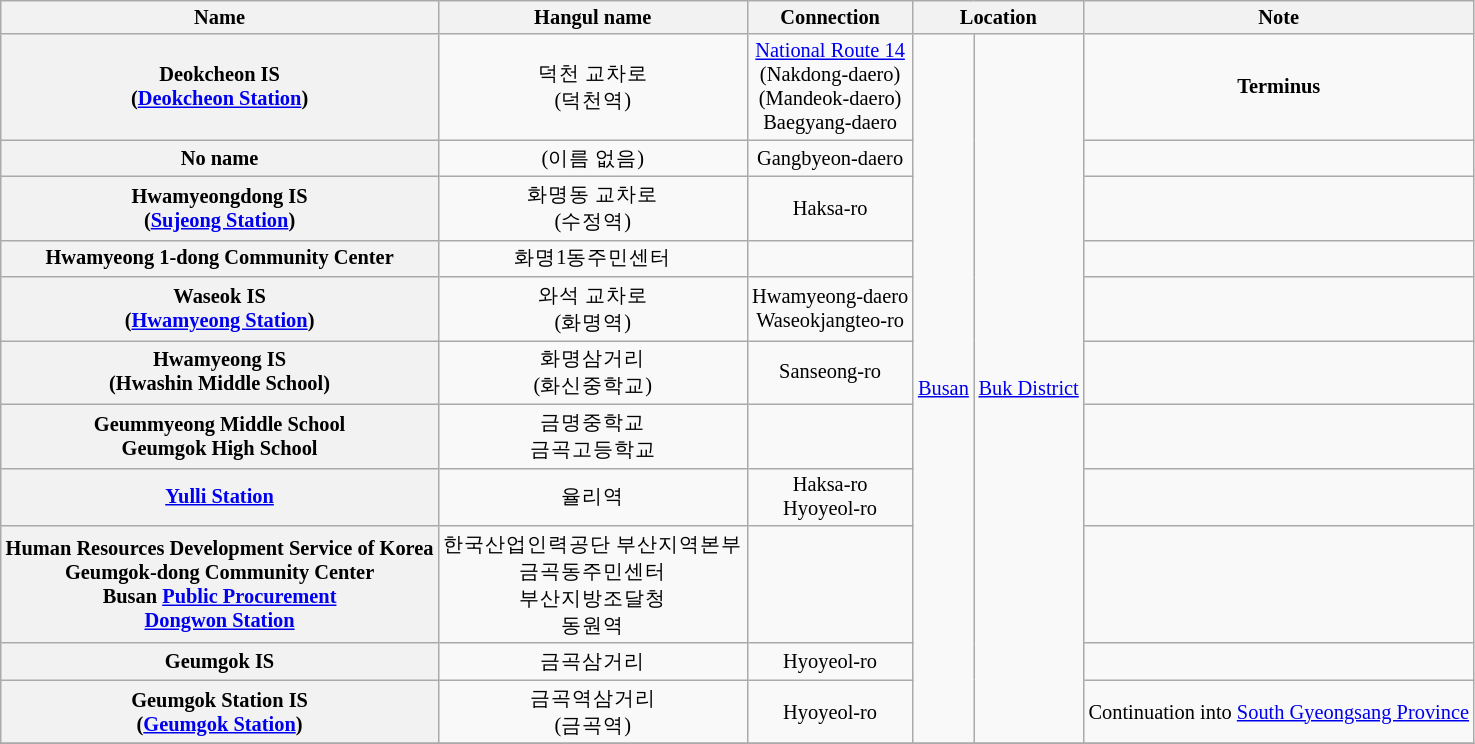<table class="wikitable" style="font-size: 85%; text-align: center;">
<tr>
<th>Name </th>
<th>Hangul name</th>
<th>Connection</th>
<th colspan="2">Location</th>
<th>Note</th>
</tr>
<tr>
<th>Deokcheon IS<br>(<a href='#'>Deokcheon Station</a>)</th>
<td>덕천 교차로<br>(덕천역)</td>
<td><a href='#'>National Route 14</a><br>(Nakdong-daero)<br>(Mandeok-daero)<br>Baegyang-daero</td>
<td rowspan=11><a href='#'>Busan</a></td>
<td rowspan=11><a href='#'>Buk District</a></td>
<td><strong>Terminus</strong></td>
</tr>
<tr>
<th>No name</th>
<td>(이름 없음)</td>
<td>Gangbyeon-daero</td>
<td></td>
</tr>
<tr>
<th>Hwamyeongdong IS<br>(<a href='#'>Sujeong Station</a>)</th>
<td>화명동 교차로<br>(수정역)</td>
<td>Haksa-ro</td>
<td></td>
</tr>
<tr>
<th>Hwamyeong 1-dong Community Center</th>
<td>화명1동주민센터</td>
<td></td>
<td></td>
</tr>
<tr>
<th>Waseok IS<br>(<a href='#'>Hwamyeong Station</a>)</th>
<td>와석 교차로<br>(화명역)</td>
<td>Hwamyeong-daero<br>Waseokjangteo-ro</td>
<td></td>
</tr>
<tr>
<th>Hwamyeong IS<br>(Hwashin Middle School)</th>
<td>화명삼거리<br>(화신중학교)</td>
<td>Sanseong-ro</td>
<td></td>
</tr>
<tr>
<th>Geummyeong Middle School<br>Geumgok High School</th>
<td>금명중학교<br>금곡고등학교</td>
<td></td>
<td></td>
</tr>
<tr>
<th><a href='#'>Yulli Station</a></th>
<td>율리역</td>
<td>Haksa-ro<br>Hyoyeol-ro</td>
<td></td>
</tr>
<tr>
<th>Human Resources Development Service of Korea<br>Geumgok-dong Community Center<br>Busan <a href='#'>Public Procurement</a><br><a href='#'>Dongwon Station</a></th>
<td>한국산업인력공단 부산지역본부<br>금곡동주민센터<br>부산지방조달청<br>동원역</td>
<td></td>
<td></td>
</tr>
<tr>
<th>Geumgok IS</th>
<td>금곡삼거리</td>
<td>Hyoyeol-ro</td>
<td></td>
</tr>
<tr>
<th>Geumgok Station IS<br>(<a href='#'>Geumgok Station</a>)</th>
<td>금곡역삼거리<br>(금곡역)</td>
<td>Hyoyeol-ro</td>
<td>Continuation into <a href='#'>South Gyeongsang Province</a></td>
</tr>
<tr>
</tr>
</table>
